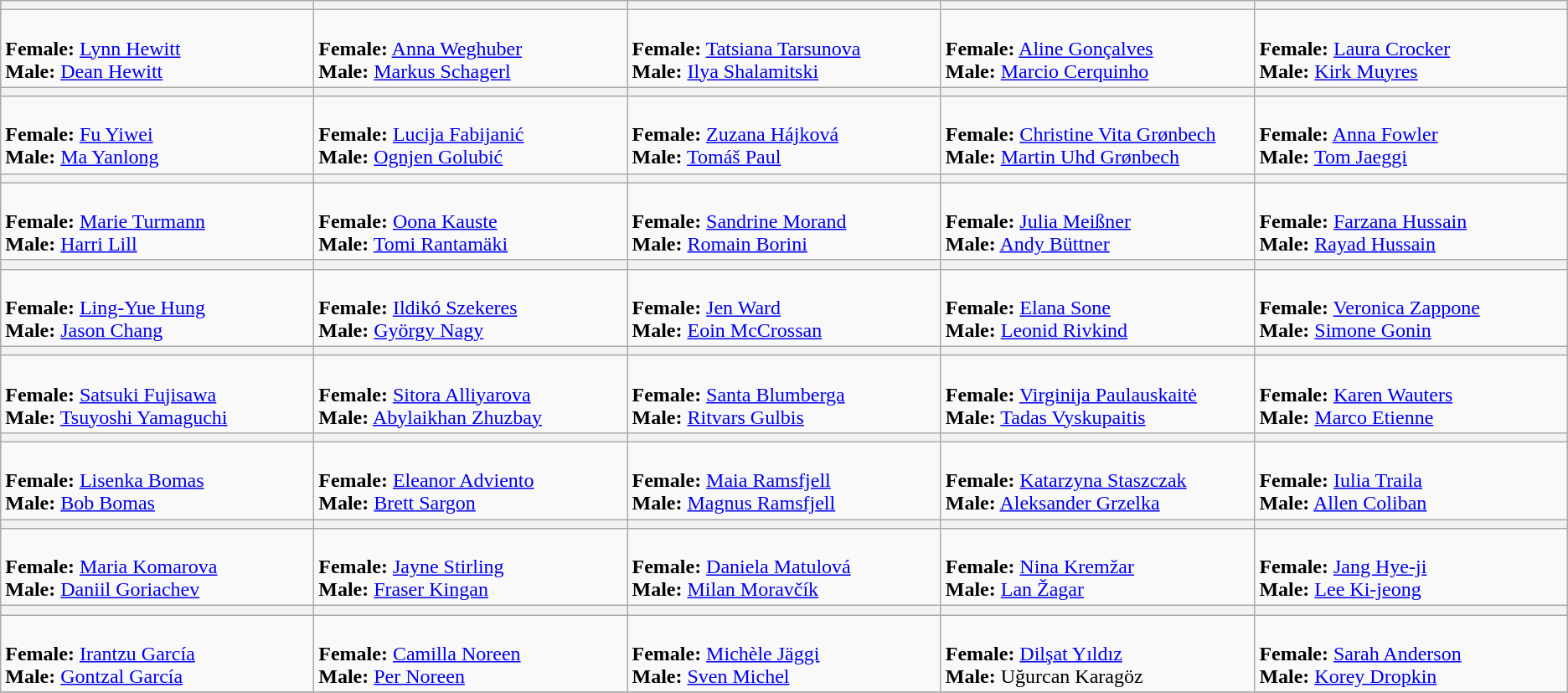<table class=wikitable>
<tr>
<th width=250></th>
<th width=250></th>
<th width=250></th>
<th width=250></th>
<th width=250></th>
</tr>
<tr>
<td><br><strong>Female:</strong> <a href='#'>Lynn Hewitt</a> <br>
<strong>Male:</strong> <a href='#'>Dean Hewitt</a></td>
<td><br><strong>Female:</strong> <a href='#'>Anna Weghuber</a> <br>
<strong>Male:</strong> <a href='#'>Markus Schagerl</a></td>
<td><br><strong>Female:</strong> <a href='#'>Tatsiana Tarsunova</a> <br>
<strong>Male:</strong> <a href='#'>Ilya Shalamitski</a></td>
<td><br><strong>Female:</strong> <a href='#'>Aline Gonçalves</a> <br>
<strong>Male:</strong> <a href='#'>Marcio Cerquinho</a></td>
<td><br><strong>Female:</strong>  <a href='#'>Laura Crocker</a> <br>
<strong>Male:</strong>  <a href='#'>Kirk Muyres</a> <br></td>
</tr>
<tr>
<th width=250></th>
<th width=250></th>
<th width=250></th>
<th width=250></th>
<th width=250></th>
</tr>
<tr>
<td><br><strong>Female:</strong>  <a href='#'>Fu Yiwei</a> <br>
<strong>Male:</strong>  <a href='#'>Ma Yanlong</a> <br></td>
<td><br><strong>Female:</strong>  <a href='#'>Lucija Fabijanić</a> <br>
<strong>Male:</strong>  <a href='#'>Ognjen Golubić</a> <br></td>
<td><br><strong>Female:</strong>  <a href='#'>Zuzana Hájková</a> <br>
<strong>Male:</strong>  <a href='#'>Tomáš Paul</a> <br></td>
<td><br><strong>Female:</strong>  <a href='#'>Christine Vita Grønbech</a> <br>
<strong>Male:</strong>  <a href='#'>Martin Uhd Grønbech</a> <br></td>
<td><br><strong>Female:</strong>  <a href='#'>Anna Fowler</a> <br>
<strong>Male:</strong>  <a href='#'>Tom Jaeggi</a> <br></td>
</tr>
<tr>
<th width=250></th>
<th width=250></th>
<th width=250></th>
<th width=250></th>
<th width=250></th>
</tr>
<tr>
<td><br><strong>Female:</strong>  <a href='#'>Marie Turmann</a> <br>
<strong>Male:</strong>  <a href='#'>Harri Lill</a> <br></td>
<td><br><strong>Female:</strong>  <a href='#'>Oona Kauste</a><br>
<strong>Male:</strong>  <a href='#'>Tomi Rantamäki</a><br></td>
<td><br><strong>Female:</strong>  <a href='#'>Sandrine Morand</a> <br>
<strong>Male:</strong>  <a href='#'>Romain Borini</a> <br></td>
<td><br><strong>Female:</strong>  <a href='#'>Julia Meißner</a> <br>
<strong>Male:</strong>  <a href='#'>Andy Büttner</a> <br></td>
<td><br><strong>Female:</strong>  <a href='#'>Farzana Hussain</a><br>
<strong>Male:</strong>  <a href='#'>Rayad Hussain</a></td>
</tr>
<tr>
<th width=250></th>
<th width=250></th>
<th width=250></th>
<th width=250></th>
<th width=250></th>
</tr>
<tr>
<td><br><strong>Female:</strong>  <a href='#'>Ling-Yue Hung</a> <br>
<strong>Male:</strong>  <a href='#'>Jason Chang</a> <br></td>
<td><br><strong>Female:</strong>  <a href='#'>Ildikó Szekeres</a> <br>
<strong>Male:</strong>  <a href='#'>György Nagy</a> <br></td>
<td><br><strong>Female:</strong>  <a href='#'>Jen Ward</a><br>
<strong>Male:</strong>  <a href='#'>Eoin McCrossan</a><br></td>
<td><br><strong>Female:</strong>  <a href='#'>Elana Sone</a> <br>
<strong>Male:</strong>  <a href='#'>Leonid Rivkind</a> <br></td>
<td><br><strong>Female:</strong>  <a href='#'>Veronica Zappone</a> <br>
<strong>Male:</strong>  <a href='#'>Simone Gonin</a> <br></td>
</tr>
<tr>
<th width=250></th>
<th width=250></th>
<th width=250></th>
<th width=250></th>
<th width=250></th>
</tr>
<tr>
<td><br><strong>Female:</strong>  <a href='#'>Satsuki Fujisawa</a> <br>
<strong>Male:</strong>  <a href='#'>Tsuyoshi Yamaguchi</a> <br></td>
<td><br><strong>Female:</strong>  <a href='#'>Sitora Alliyarova</a> <br>
<strong>Male:</strong>  <a href='#'>Abylaikhan Zhuzbay</a> <br></td>
<td><br><strong>Female:</strong>  <a href='#'>Santa Blumberga</a> <br>
<strong>Male:</strong>  <a href='#'>Ritvars Gulbis</a> <br></td>
<td><br><strong>Female:</strong>  <a href='#'>Virginija Paulauskaitė</a> <br>
<strong>Male:</strong>  <a href='#'>Tadas Vyskupaitis</a> <br></td>
<td><br><strong>Female:</strong>  <a href='#'>Karen Wauters</a> <br>
<strong>Male:</strong>  <a href='#'>Marco Etienne</a> <br></td>
</tr>
<tr>
<th width=250></th>
<th width=250></th>
<th width=250></th>
<th width=250></th>
<th width=250></th>
</tr>
<tr>
<td><br><strong>Female:</strong> <a href='#'>Lisenka Bomas</a> <br>
<strong>Male:</strong> <a href='#'>Bob Bomas</a><br></td>
<td><br><strong>Female:</strong> <a href='#'>Eleanor Adviento</a> <br>
<strong>Male:</strong> <a href='#'>Brett Sargon</a><br></td>
<td><br><strong>Female:</strong> <a href='#'>Maia Ramsfjell</a> <br>
<strong>Male:</strong> <a href='#'>Magnus Ramsfjell</a><br></td>
<td><br><strong>Female:</strong> <a href='#'>Katarzyna Staszczak</a> <br>
<strong>Male:</strong> <a href='#'>Aleksander Grzelka</a><br></td>
<td><br><strong>Female:</strong> <a href='#'>Iulia Traila</a> <br>
<strong>Male:</strong> <a href='#'>Allen Coliban</a><br></td>
</tr>
<tr>
<th width=250></th>
<th width=250></th>
<th width=250></th>
<th width=250></th>
<th width=250></th>
</tr>
<tr>
<td><br><strong>Female:</strong>  <a href='#'>Maria Komarova</a> <br>
<strong>Male:</strong>  <a href='#'>Daniil Goriachev</a> <br></td>
<td><br><strong>Female:</strong>  <a href='#'>Jayne Stirling</a> <br>
<strong>Male:</strong>  <a href='#'>Fraser Kingan</a> <br></td>
<td><br><strong>Female:</strong>  <a href='#'>Daniela Matulová</a> <br>
<strong>Male:</strong>  <a href='#'>Milan Moravčík</a> <br></td>
<td><br><strong>Female:</strong>  <a href='#'>Nina Kremžar</a> <br>
<strong>Male:</strong>  <a href='#'>Lan Žagar</a> <br></td>
<td><br><strong>Female:</strong>  <a href='#'>Jang Hye-ji</a> <br>
<strong>Male:</strong>  <a href='#'>Lee Ki-jeong</a> <br></td>
</tr>
<tr>
<th width=250></th>
<th width=250></th>
<th width=250></th>
<th width=250></th>
<th width=250></th>
</tr>
<tr>
<td><br><strong>Female:</strong> <a href='#'>Irantzu García</a> <br>
<strong>Male:</strong> <a href='#'>Gontzal García</a> <br></td>
<td><br><strong>Female:</strong> <a href='#'>Camilla Noreen</a> <br>
<strong>Male:</strong> <a href='#'>Per Noreen</a> <br></td>
<td><br><strong>Female:</strong> <a href='#'>Michèle Jäggi</a> <br>
<strong>Male:</strong> <a href='#'>Sven Michel</a> <br></td>
<td><br><strong>Female:</strong> <a href='#'>Dilşat Yıldız</a> <br>
<strong>Male:</strong> Uğurcan Karagöz <br></td>
<td><br><strong>Female:</strong>  <a href='#'>Sarah Anderson</a><br>
<strong>Male:</strong> <a href='#'>Korey Dropkin</a></td>
</tr>
<tr>
</tr>
</table>
